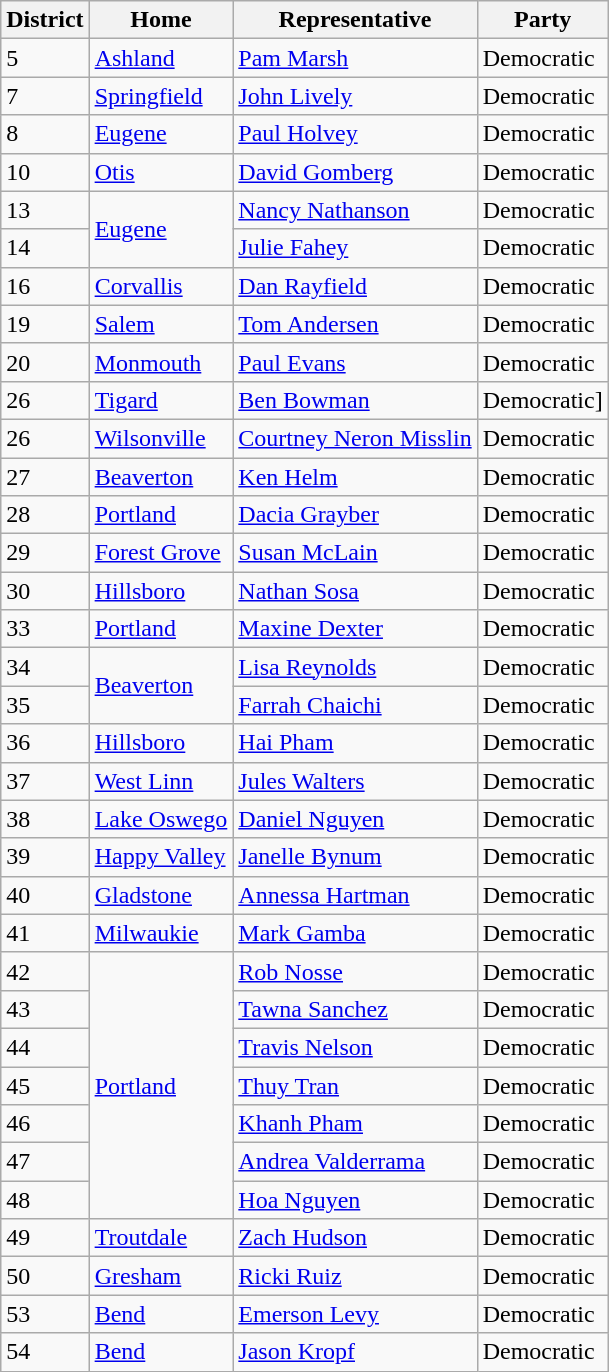<table class="wikitable">
<tr>
<th>District</th>
<th>Home</th>
<th>Representative</th>
<th>Party</th>
</tr>
<tr }>
<td>5</td>
<td><a href='#'>Ashland</a></td>
<td><a href='#'>Pam Marsh</a></td>
<td>Democratic</td>
</tr>
<tr>
<td>7</td>
<td><a href='#'>Springfield</a></td>
<td><a href='#'>John Lively</a></td>
<td>Democratic</td>
</tr>
<tr>
<td>8</td>
<td><a href='#'>Eugene</a></td>
<td><a href='#'>Paul Holvey</a></td>
<td>Democratic</td>
</tr>
<tr>
<td>10</td>
<td><a href='#'>Otis</a></td>
<td><a href='#'>David Gomberg</a></td>
<td>Democratic</td>
</tr>
<tr>
<td>13</td>
<td rowspan="2"><a href='#'>Eugene</a></td>
<td><a href='#'>Nancy Nathanson</a></td>
<td>Democratic</td>
</tr>
<tr>
<td>14</td>
<td><a href='#'>Julie Fahey</a></td>
<td>Democratic</td>
</tr>
<tr>
<td>16</td>
<td><a href='#'>Corvallis</a></td>
<td><a href='#'>Dan Rayfield</a></td>
<td>Democratic</td>
</tr>
<tr>
<td>19</td>
<td><a href='#'>Salem</a></td>
<td><a href='#'>Tom Andersen</a></td>
<td>Democratic</td>
</tr>
<tr>
<td>20</td>
<td><a href='#'>Monmouth</a></td>
<td><a href='#'>Paul Evans</a></td>
<td>Democratic</td>
</tr>
<tr>
<td>26</td>
<td><a href='#'>Tigard</a></td>
<td><a href='#'>Ben Bowman</a></td>
<td>Democratic]</td>
</tr>
<tr>
<td>26</td>
<td><a href='#'>Wilsonville</a></td>
<td><a href='#'>Courtney Neron Misslin</a></td>
<td>Democratic</td>
</tr>
<tr>
<td>27</td>
<td><a href='#'>Beaverton</a></td>
<td><a href='#'>Ken Helm</a></td>
<td>Democratic</td>
</tr>
<tr>
<td>28</td>
<td><a href='#'>Portland</a></td>
<td><a href='#'>Dacia Grayber</a></td>
<td>Democratic</td>
</tr>
<tr>
<td>29</td>
<td><a href='#'>Forest Grove</a></td>
<td><a href='#'>Susan McLain</a></td>
<td>Democratic</td>
</tr>
<tr>
<td>30</td>
<td><a href='#'>Hillsboro</a></td>
<td><a href='#'>Nathan Sosa</a></td>
<td>Democratic</td>
</tr>
<tr>
<td>33</td>
<td><a href='#'>Portland</a></td>
<td><a href='#'>Maxine Dexter</a></td>
<td>Democratic</td>
</tr>
<tr>
<td>34</td>
<td rowspan="2"><a href='#'>Beaverton</a></td>
<td><a href='#'>Lisa Reynolds</a></td>
<td>Democratic</td>
</tr>
<tr>
<td>35</td>
<td><a href='#'>Farrah Chaichi</a></td>
<td>Democratic</td>
</tr>
<tr>
<td>36</td>
<td><a href='#'>Hillsboro</a></td>
<td><a href='#'>Hai Pham</a></td>
<td>Democratic</td>
</tr>
<tr>
<td>37</td>
<td><a href='#'>West Linn</a></td>
<td><a href='#'>Jules Walters</a></td>
<td>Democratic</td>
</tr>
<tr>
<td>38</td>
<td><a href='#'>Lake Oswego</a></td>
<td><a href='#'>Daniel Nguyen</a></td>
<td>Democratic</td>
</tr>
<tr>
<td>39</td>
<td><a href='#'>Happy Valley</a></td>
<td><a href='#'>Janelle Bynum</a></td>
<td>Democratic</td>
</tr>
<tr>
<td>40</td>
<td><a href='#'>Gladstone</a></td>
<td><a href='#'>Annessa Hartman</a></td>
<td>Democratic</td>
</tr>
<tr>
<td>41</td>
<td><a href='#'>Milwaukie</a></td>
<td><a href='#'>Mark Gamba</a></td>
<td>Democratic</td>
</tr>
<tr>
<td>42</td>
<td rowspan="7"><a href='#'>Portland</a></td>
<td><a href='#'>Rob Nosse</a></td>
<td>Democratic</td>
</tr>
<tr>
<td>43</td>
<td><a href='#'>Tawna Sanchez</a></td>
<td>Democratic</td>
</tr>
<tr>
<td>44</td>
<td><a href='#'>Travis Nelson</a></td>
<td>Democratic</td>
</tr>
<tr>
<td>45</td>
<td><a href='#'>Thuy Tran</a></td>
<td>Democratic</td>
</tr>
<tr>
<td>46</td>
<td><a href='#'>Khanh Pham</a></td>
<td>Democratic</td>
</tr>
<tr>
<td>47</td>
<td><a href='#'>Andrea Valderrama</a></td>
<td>Democratic</td>
</tr>
<tr>
<td>48</td>
<td><a href='#'>Hoa Nguyen</a></td>
<td>Democratic</td>
</tr>
<tr>
<td>49</td>
<td><a href='#'>Troutdale</a></td>
<td><a href='#'>Zach Hudson</a></td>
<td>Democratic</td>
</tr>
<tr>
<td>50</td>
<td><a href='#'>Gresham</a></td>
<td><a href='#'>Ricki Ruiz</a></td>
<td>Democratic</td>
</tr>
<tr>
<td>53</td>
<td><a href='#'>Bend</a></td>
<td><a href='#'>Emerson Levy</a></td>
<td>Democratic</td>
</tr>
<tr>
<td>54</td>
<td><a href='#'>Bend</a></td>
<td><a href='#'>Jason Kropf</a></td>
<td>Democratic</td>
</tr>
</table>
